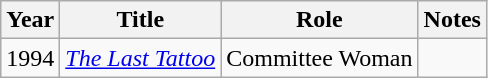<table class="wikitable">
<tr>
<th>Year</th>
<th>Title</th>
<th>Role</th>
<th>Notes</th>
</tr>
<tr>
<td>1994</td>
<td><em><a href='#'>The Last Tattoo</a></em></td>
<td>Committee Woman</td>
<td></td>
</tr>
</table>
